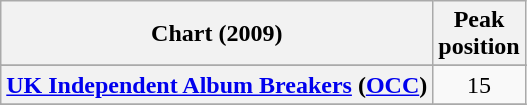<table class="wikitable sortable plainrowheaders" style="text-align:center">
<tr>
<th scope="col">Chart (2009)</th>
<th scope="col">Peak<br>position</th>
</tr>
<tr>
</tr>
<tr>
<th scope="row"><a href='#'>UK Independent Album Breakers</a> (<a href='#'>OCC</a>)</th>
<td>15</td>
</tr>
<tr>
</tr>
</table>
